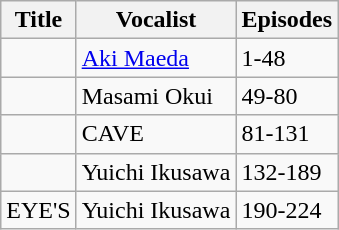<table class="wikitable">
<tr>
<th>Title</th>
<th>Vocalist</th>
<th>Episodes</th>
</tr>
<tr>
<td></td>
<td><a href='#'>Aki Maeda</a></td>
<td>1-48</td>
</tr>
<tr>
<td></td>
<td>Masami Okui</td>
<td>49-80</td>
</tr>
<tr>
<td></td>
<td>CAVE</td>
<td>81-131</td>
</tr>
<tr>
<td></td>
<td>Yuichi Ikusawa</td>
<td>132-189</td>
</tr>
<tr>
<td>EYE'S</td>
<td>Yuichi Ikusawa</td>
<td>190-224</td>
</tr>
</table>
